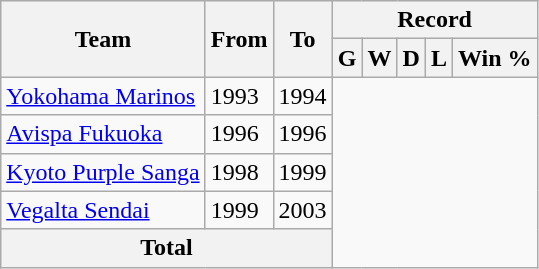<table class="wikitable" style="text-align: center">
<tr>
<th rowspan="2">Team</th>
<th rowspan="2">From</th>
<th rowspan="2">To</th>
<th colspan="5">Record</th>
</tr>
<tr>
<th>G</th>
<th>W</th>
<th>D</th>
<th>L</th>
<th>Win %</th>
</tr>
<tr>
<td align="left"><a href='#'>Yokohama Marinos</a></td>
<td align="left">1993</td>
<td align="left">1994<br></td>
</tr>
<tr>
<td align="left"><a href='#'>Avispa Fukuoka</a></td>
<td align="left">1996</td>
<td align="left">1996<br></td>
</tr>
<tr>
<td align="left"><a href='#'>Kyoto Purple Sanga</a></td>
<td align="left">1998</td>
<td align="left">1999<br></td>
</tr>
<tr>
<td align="left"><a href='#'>Vegalta Sendai</a></td>
<td align="left">1999</td>
<td align="left">2003<br></td>
</tr>
<tr>
<th colspan="3">Total<br></th>
</tr>
</table>
